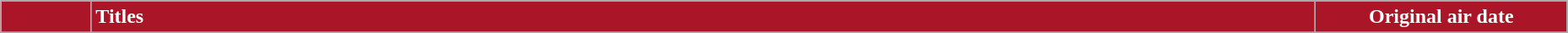<table class="wikitable" style="width:98%; margin:auto; background:#FFF;">
<tr style="color:white">
<th style="background-color:#AA1527;width:4em;"></th>
<th style="background-color:#AA1527;text-align:left;">Titles</th>
<th style="background-color:#AA1527;width:12em;">Original air date</th>
</tr>
<tr>
</tr>
</table>
